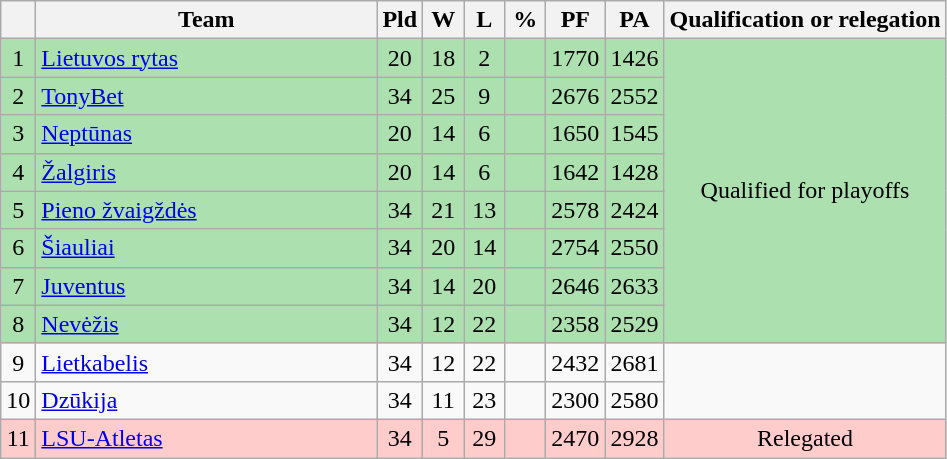<table class="wikitable" style="text-align: center;">
<tr>
<th width=15></th>
<th width=220>Team</th>
<th width=20>Pld</th>
<th width=20>W</th>
<th width=20>L</th>
<th width=20>%</th>
<th width=20>PF</th>
<th width=20>PA</th>
<th>Qualification or relegation</th>
</tr>
<tr style="background:#ace1af;">
<td>1</td>
<td align="left"><a href='#'>Lietuvos rytas</a></td>
<td>20</td>
<td>18</td>
<td>2</td>
<td><strong></strong></td>
<td>1770</td>
<td>1426</td>
<td rowspan=8>Qualified for playoffs</td>
</tr>
<tr style="background:#ace1af;">
<td>2</td>
<td align="left"><a href='#'>TonyBet</a></td>
<td>34</td>
<td>25</td>
<td>9</td>
<td><strong></strong></td>
<td>2676</td>
<td>2552</td>
</tr>
<tr style="background:#ace1af;">
<td>3</td>
<td align="left"><a href='#'>Neptūnas</a></td>
<td>20</td>
<td>14</td>
<td>6</td>
<td><strong></strong></td>
<td>1650</td>
<td>1545</td>
</tr>
<tr style="background:#ace1af;">
<td>4</td>
<td align="left"><a href='#'>Žalgiris</a></td>
<td>20</td>
<td>14</td>
<td>6</td>
<td><strong></strong></td>
<td>1642</td>
<td>1428</td>
</tr>
<tr style="background:#ace1af;">
<td>5</td>
<td align="left"><a href='#'>Pieno žvaigždės</a></td>
<td>34</td>
<td>21</td>
<td>13</td>
<td><strong></strong></td>
<td>2578</td>
<td>2424</td>
</tr>
<tr style="background:#ace1af;">
<td>6</td>
<td align="left"><a href='#'>Šiauliai</a></td>
<td>34</td>
<td>20</td>
<td>14</td>
<td><strong></strong></td>
<td>2754</td>
<td>2550</td>
</tr>
<tr style="background:#ace1af;">
<td>7</td>
<td align="left"><a href='#'>Juventus</a></td>
<td>34</td>
<td>14</td>
<td>20</td>
<td><strong></strong></td>
<td>2646</td>
<td>2633</td>
</tr>
<tr style="background:#ace1af;">
<td>8</td>
<td align="left"><a href='#'>Nevėžis</a></td>
<td>34</td>
<td>12</td>
<td>22</td>
<td><strong></strong></td>
<td>2358</td>
<td>2529</td>
</tr>
<tr>
<td>9</td>
<td align="left"><a href='#'>Lietkabelis</a></td>
<td>34</td>
<td>12</td>
<td>22</td>
<td><strong></strong></td>
<td>2432</td>
<td>2681</td>
</tr>
<tr>
<td>10</td>
<td align="left"><a href='#'>Dzūkija</a></td>
<td>34</td>
<td>11</td>
<td>23</td>
<td><strong></strong></td>
<td>2300</td>
<td>2580</td>
</tr>
<tr style="background:#fcc;">
<td>11</td>
<td align="left"><a href='#'>LSU-Atletas</a></td>
<td>34</td>
<td>5</td>
<td>29</td>
<td><strong></strong></td>
<td>2470</td>
<td>2928</td>
<td>Relegated</td>
</tr>
</table>
